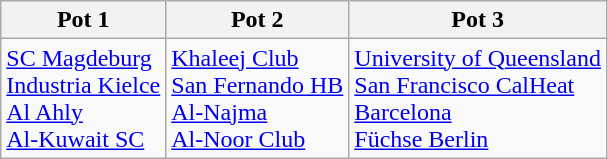<table class="wikitable">
<tr>
<th>Pot 1</th>
<th>Pot 2</th>
<th>Pot 3</th>
</tr>
<tr>
<td style="vertical-align: top;"> <a href='#'>SC Magdeburg</a><br> <a href='#'>Industria Kielce</a><br> <a href='#'>Al Ahly</a><br> <a href='#'>Al-Kuwait SC</a></td>
<td style="vertical-align: top;"> <a href='#'>Khaleej Club</a><br> <a href='#'>San Fernando HB</a><br> <a href='#'>Al-Najma</a><br> <a href='#'>Al-Noor Club</a></td>
<td style="vertical-align: top;"> <a href='#'>University of Queensland</a><br> <a href='#'>San Francisco CalHeat</a><br> <a href='#'>Barcelona</a><br> <a href='#'>Füchse Berlin</a></td>
</tr>
</table>
